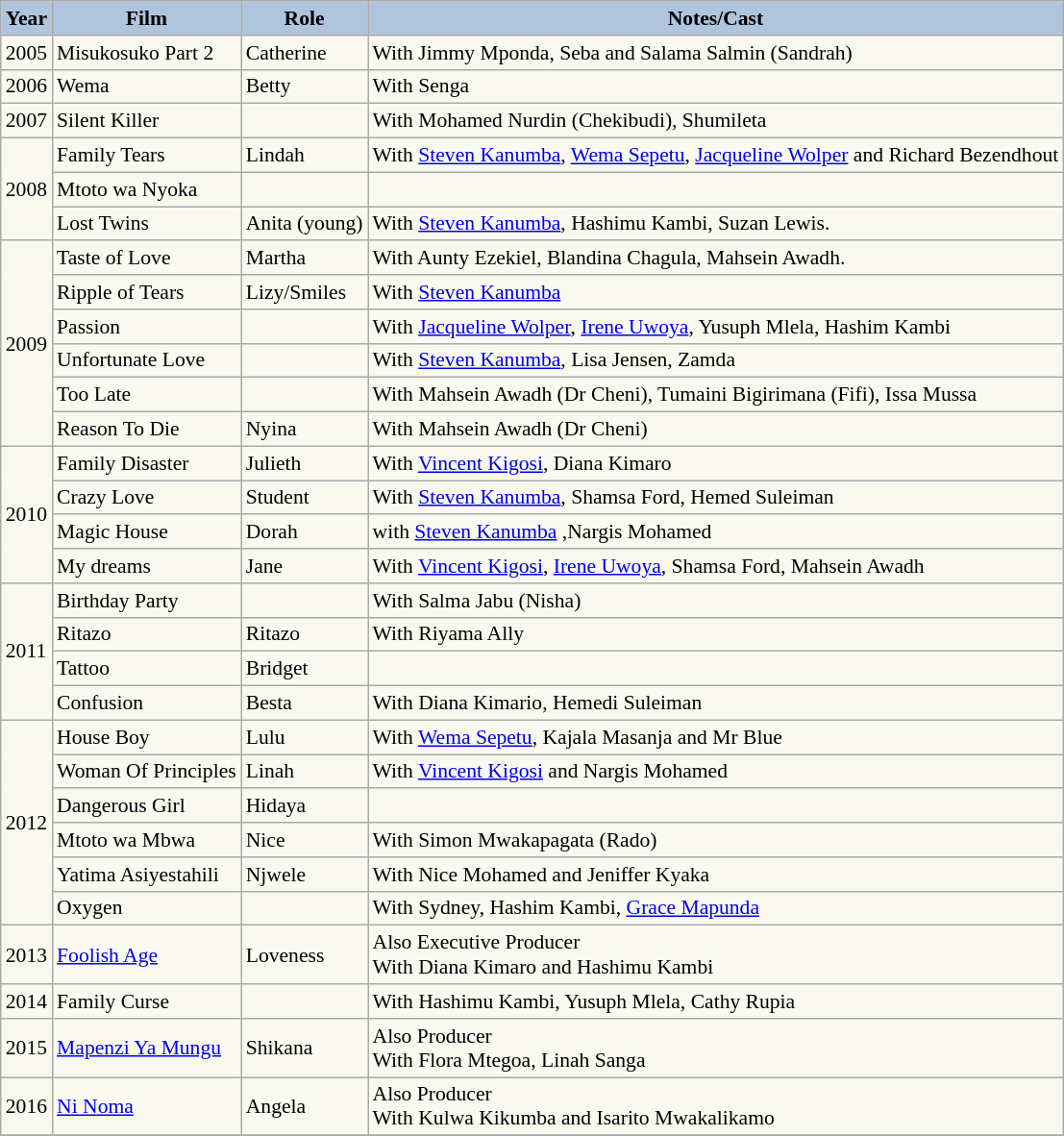<table class="wikitable" style="font-size:90%; background: #f9f9f0">
<tr style="text-align:center;">
<th style="background:#B0C4DE;">Year</th>
<th style="background:#B0C4DE;">Film</th>
<th style="background:#B0C4DE;">Role</th>
<th style="background:#B0C4DE;">Notes/Cast</th>
</tr>
<tr>
<td>2005</td>
<td>Misukosuko Part 2</td>
<td>Catherine</td>
<td>With Jimmy Mponda, Seba and Salama Salmin (Sandrah)</td>
</tr>
<tr>
<td>2006</td>
<td>Wema</td>
<td>Betty</td>
<td>With Senga</td>
</tr>
<tr>
<td>2007</td>
<td>Silent Killer</td>
<td></td>
<td>With Mohamed Nurdin (Chekibudi), Shumileta</td>
</tr>
<tr>
<td rowspan=3>2008</td>
<td>Family Tears</td>
<td>Lindah</td>
<td>With <a href='#'>Steven Kanumba</a>, <a href='#'>Wema Sepetu</a>, <a href='#'>Jacqueline Wolper</a> and Richard Bezendhout</td>
</tr>
<tr>
<td>Mtoto wa Nyoka</td>
<td></td>
<td></td>
</tr>
<tr>
<td>Lost Twins</td>
<td>Anita (young)</td>
<td>With <a href='#'>Steven Kanumba</a>, Hashimu Kambi, Suzan Lewis.</td>
</tr>
<tr>
<td rowspan=6>2009</td>
<td>Taste of Love</td>
<td>Martha</td>
<td>With Aunty Ezekiel, Blandina Chagula, Mahsein Awadh.</td>
</tr>
<tr>
<td>Ripple of Tears</td>
<td>Lizy/Smiles</td>
<td>With <a href='#'>Steven Kanumba</a></td>
</tr>
<tr>
<td>Passion</td>
<td></td>
<td>With <a href='#'>Jacqueline Wolper</a>, <a href='#'>Irene Uwoya</a>, Yusuph Mlela, Hashim Kambi</td>
</tr>
<tr>
<td>Unfortunate Love</td>
<td></td>
<td>With <a href='#'>Steven Kanumba</a>, Lisa Jensen, Zamda</td>
</tr>
<tr>
<td>Too Late</td>
<td></td>
<td>With Mahsein Awadh (Dr Cheni), Tumaini Bigirimana (Fifi), Issa Mussa</td>
</tr>
<tr>
<td>Reason To Die</td>
<td>Nyina</td>
<td>With Mahsein Awadh (Dr Cheni)</td>
</tr>
<tr>
<td rowspan=4>2010</td>
<td>Family Disaster</td>
<td>Julieth</td>
<td>With <a href='#'>Vincent Kigosi</a>, Diana Kimaro</td>
</tr>
<tr>
<td>Crazy Love</td>
<td>Student</td>
<td>With <a href='#'>Steven Kanumba</a>, Shamsa Ford, Hemed Suleiman</td>
</tr>
<tr>
<td>Magic House</td>
<td>Dorah</td>
<td>with <a href='#'>Steven Kanumba</a> ,Nargis Mohamed</td>
</tr>
<tr>
<td>My dreams</td>
<td>Jane</td>
<td>With <a href='#'>Vincent Kigosi</a>, <a href='#'>Irene Uwoya</a>, Shamsa Ford, Mahsein Awadh</td>
</tr>
<tr>
<td rowspan=4>2011</td>
<td>Birthday Party</td>
<td></td>
<td>With Salma Jabu (Nisha)</td>
</tr>
<tr>
<td>Ritazo</td>
<td>Ritazo</td>
<td>With Riyama Ally</td>
</tr>
<tr>
<td>Tattoo</td>
<td>Bridget</td>
<td></td>
</tr>
<tr>
<td>Confusion</td>
<td>Besta</td>
<td>With Diana Kimario, Hemedi Suleiman</td>
</tr>
<tr>
<td rowspan=6>2012</td>
<td>House Boy</td>
<td>Lulu</td>
<td>With <a href='#'>Wema Sepetu</a>, Kajala Masanja and Mr Blue</td>
</tr>
<tr>
<td>Woman Of Principles</td>
<td>Linah</td>
<td>With <a href='#'>Vincent Kigosi</a> and Nargis Mohamed</td>
</tr>
<tr>
<td>Dangerous Girl</td>
<td>Hidaya</td>
<td></td>
</tr>
<tr>
<td>Mtoto wa Mbwa</td>
<td>Nice</td>
<td>With Simon Mwakapagata (Rado)</td>
</tr>
<tr>
<td>Yatima Asiyestahili</td>
<td>Njwele</td>
<td>With Nice Mohamed and Jeniffer Kyaka</td>
</tr>
<tr>
<td>Oxygen</td>
<td></td>
<td>With Sydney, Hashim Kambi, <a href='#'>Grace Mapunda</a></td>
</tr>
<tr>
<td>2013</td>
<td><a href='#'>Foolish Age</a></td>
<td>Loveness</td>
<td>Also Executive Producer<br>With Diana Kimaro and Hashimu Kambi</td>
</tr>
<tr>
<td>2014</td>
<td>Family Curse</td>
<td></td>
<td>With Hashimu Kambi, Yusuph Mlela, Cathy Rupia</td>
</tr>
<tr>
<td>2015</td>
<td><a href='#'>Mapenzi Ya Mungu</a></td>
<td>Shikana</td>
<td>Also Producer<br>With Flora Mtegoa, Linah Sanga</td>
</tr>
<tr>
<td>2016</td>
<td><a href='#'>Ni Noma</a></td>
<td>Angela</td>
<td>Also Producer<br>With Kulwa Kikumba and Isarito Mwakalikamo</td>
</tr>
<tr>
</tr>
</table>
